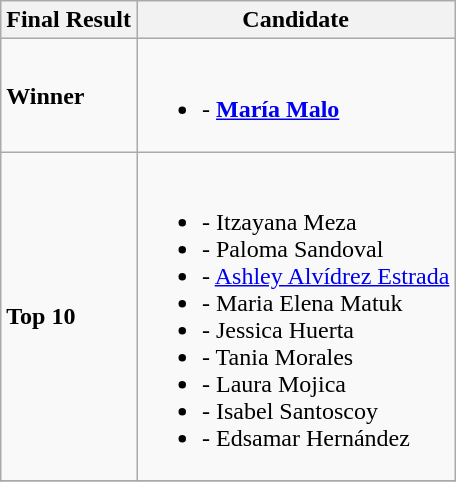<table class="wikitable">
<tr>
<th>Final Result</th>
<th>Candidate</th>
</tr>
<tr>
<td><strong>Winner</strong></td>
<td><br><ul><li><strong></strong> - <strong><a href='#'>María Malo</a></strong></li></ul></td>
</tr>
<tr>
<td><strong>Top 10</strong></td>
<td><br><ul><li><strong></strong> - Itzayana Meza</li><li><strong></strong> - Paloma Sandoval</li><li><strong></strong> - <a href='#'>Ashley Alvídrez Estrada</a></li><li><strong></strong> - Maria Elena Matuk</li><li><strong></strong> - Jessica Huerta</li><li><strong></strong> - Tania Morales</li><li><strong></strong> - Laura Mojica</li><li><strong></strong> - Isabel Santoscoy</li><li><strong></strong> - Edsamar Hernández</li></ul></td>
</tr>
<tr>
</tr>
</table>
